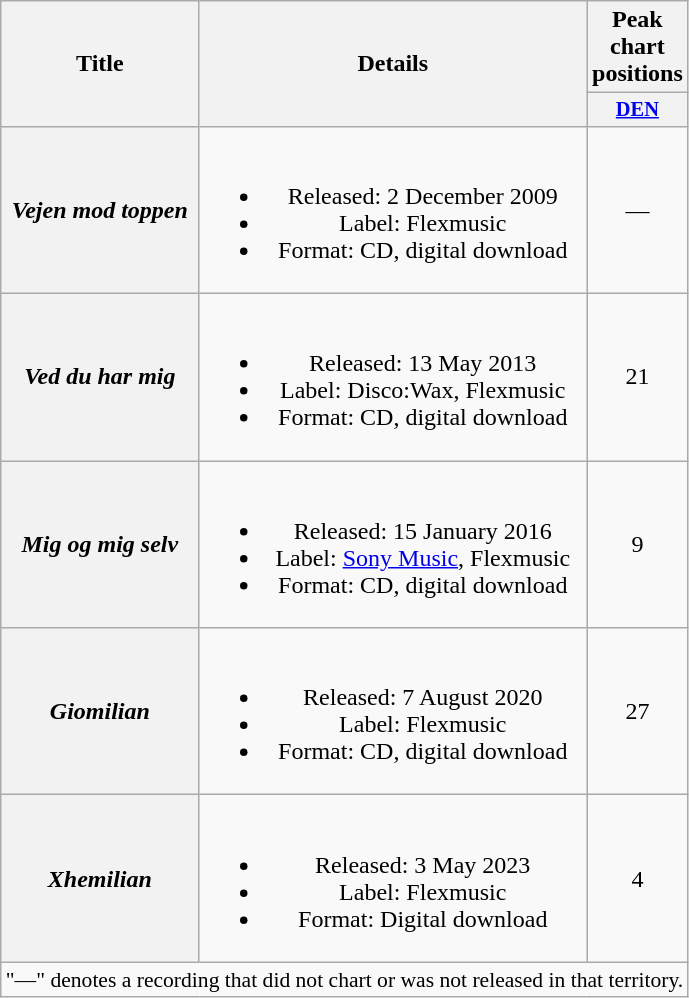<table class="wikitable plainrowheaders" style="text-align:center;">
<tr>
<th scope="col" rowspan="2">Title</th>
<th scope="col" rowspan="2">Details</th>
<th scope="col" colspan="1">Peak chart positions</th>
</tr>
<tr>
<th style="width:2.5em; font-size:85%"><a href='#'>DEN</a><br></th>
</tr>
<tr>
<th scope="row"><em>Vejen mod toppen</em></th>
<td><br><ul><li>Released: 2 December 2009</li><li>Label: Flexmusic</li><li>Format: CD, digital download</li></ul></td>
<td>—</td>
</tr>
<tr>
<th scope="row"><em>Ved du har mig</em></th>
<td><br><ul><li>Released: 13 May 2013</li><li>Label: Disco:Wax, Flexmusic</li><li>Format: CD, digital download</li></ul></td>
<td>21</td>
</tr>
<tr>
<th scope="row"><em>Mig og mig selv</em></th>
<td><br><ul><li>Released: 15 January 2016</li><li>Label: <a href='#'>Sony Music</a>, Flexmusic</li><li>Format: CD, digital download</li></ul></td>
<td>9</td>
</tr>
<tr>
<th scope="row"><em>Giomilian</em><br></th>
<td><br><ul><li>Released: 7 August 2020</li><li>Label: Flexmusic</li><li>Format: CD, digital download</li></ul></td>
<td>27</td>
</tr>
<tr>
<th scope="row"><em>Xhemilian</em></th>
<td><br><ul><li>Released: 3 May 2023</li><li>Label: Flexmusic</li><li>Format: Digital download</li></ul></td>
<td>4<br></td>
</tr>
<tr>
<td colspan="11" style="font-size:90%">"—" denotes a recording that did not chart or was not released in that territory.</td>
</tr>
</table>
